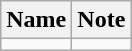<table class="wikitable">
<tr ;>
<th>Name</th>
<th>Note</th>
</tr>
<tr>
<td></td>
<td></td>
</tr>
</table>
